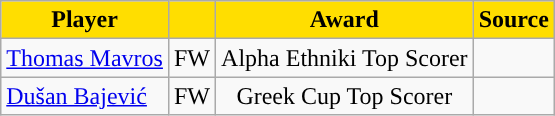<table class="wikitable">
<tr>
<th style="background:#FFDE00">Player</th>
<th style="background:#FFDE00"></th>
<th style="background:#FFDE00">Award</th>
<th style="background:#FFDE00">Source</th>
</tr>
<tr>
<td> <a href='#'>Thomas Mavros</a></td>
<td align="center">FW</td>
<td align="center">Alpha Ethniki Top Scorer</td>
<td align="center"></td>
</tr>
<tr>
<td> <a href='#'>Dušan Bajević</a></td>
<td align="center">FW</td>
<td align="center">Greek Cup Top Scorer</td>
<td align="center"></td>
</tr>
</table>
